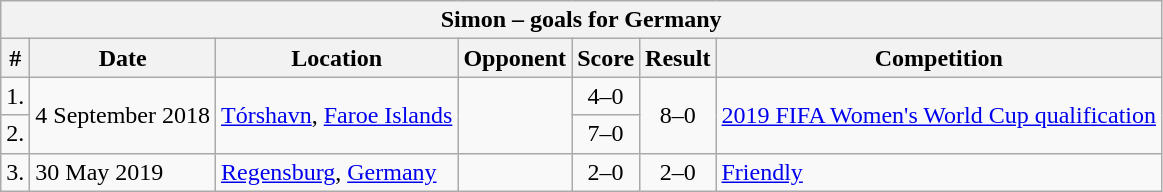<table class="wikitable">
<tr>
<th colspan="7"><strong>Simon – goals for Germany</strong></th>
</tr>
<tr>
<th>#</th>
<th>Date</th>
<th>Location</th>
<th>Opponent</th>
<th>Score</th>
<th>Result</th>
<th>Competition</th>
</tr>
<tr>
<td align=center>1.</td>
<td rowspan=2>4 September 2018</td>
<td rowspan=2><a href='#'>Tórshavn</a>, <a href='#'>Faroe Islands</a></td>
<td rowspan=2></td>
<td align=center>4–0</td>
<td align=center rowspan=2>8–0</td>
<td rowspan=2><a href='#'>2019 FIFA Women's World Cup qualification</a></td>
</tr>
<tr>
<td align=center>2.</td>
<td align=center>7–0</td>
</tr>
<tr>
<td align=center>3.</td>
<td>30 May 2019</td>
<td><a href='#'>Regensburg</a>, <a href='#'>Germany</a></td>
<td></td>
<td align=center>2–0</td>
<td align=center>2–0</td>
<td><a href='#'>Friendly</a></td>
</tr>
</table>
